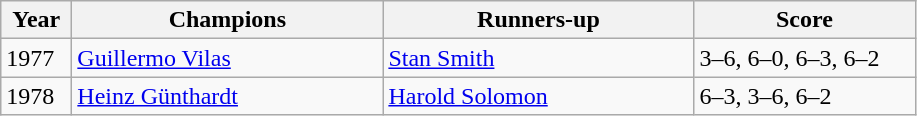<table class=wikitable>
<tr>
<th style="width:40px">Year</th>
<th style="width:200px">Champions</th>
<th style="width:200px">Runners-up</th>
<th style="width:140px" class="unsortable">Score</th>
</tr>
<tr>
<td>1977</td>
<td> <a href='#'>Guillermo Vilas</a></td>
<td> <a href='#'>Stan Smith</a></td>
<td>3–6, 6–0, 6–3, 6–2</td>
</tr>
<tr>
<td>1978</td>
<td>  <a href='#'>Heinz Günthardt</a></td>
<td>  <a href='#'>Harold Solomon</a></td>
<td>6–3, 3–6, 6–2</td>
</tr>
</table>
